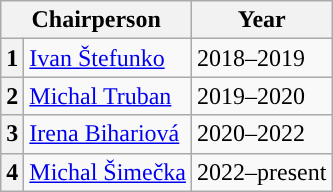<table class="wikitable">
<tr>
<th colspan="2">Chairperson</th>
<th>Year</th>
</tr>
<tr>
<th style="background:">1</th>
<td><a href='#'>Ivan Štefunko</a></td>
<td>2018–2019</td>
</tr>
<tr>
<th style="background:">2</th>
<td><a href='#'>Michal Truban</a></td>
<td>2019–2020</td>
</tr>
<tr>
<th style="background:">3</th>
<td><a href='#'>Irena Bihariová</a></td>
<td>2020–2022</td>
</tr>
<tr>
<th style="background:">4</th>
<td><a href='#'>Michal Šimečka</a></td>
<td>2022–present</td>
</tr>
</table>
